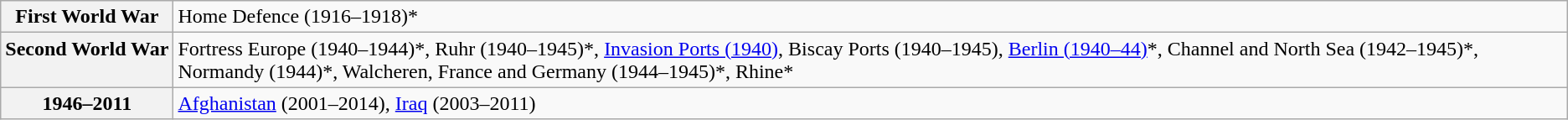<table class="wikitable plainrowheaders">
<tr>
<th scope="row" style="white-space: nowrap;vertical-align: top;">First World War</th>
<td>Home Defence (1916–1918)*</td>
</tr>
<tr>
<th scope="row" style="white-space: nowrap;vertical-align: top;">Second World War</th>
<td>Fortress Europe (1940–1944)*, Ruhr (1940–1945)*, <a href='#'>Invasion Ports (1940)</a>, Biscay Ports (1940–1945), <a href='#'>Berlin (1940–44)</a>*, Channel and North Sea (1942–1945)*, Normandy (1944)*, Walcheren, France and Germany (1944–1945)*, Rhine*</td>
</tr>
<tr>
<th scope="row" style="white-space: nowrap;vertical-align: top;">1946–2011</th>
<td><a href='#'>Afghanistan</a> (2001–2014), <a href='#'>Iraq</a> (2003–2011)</td>
</tr>
</table>
